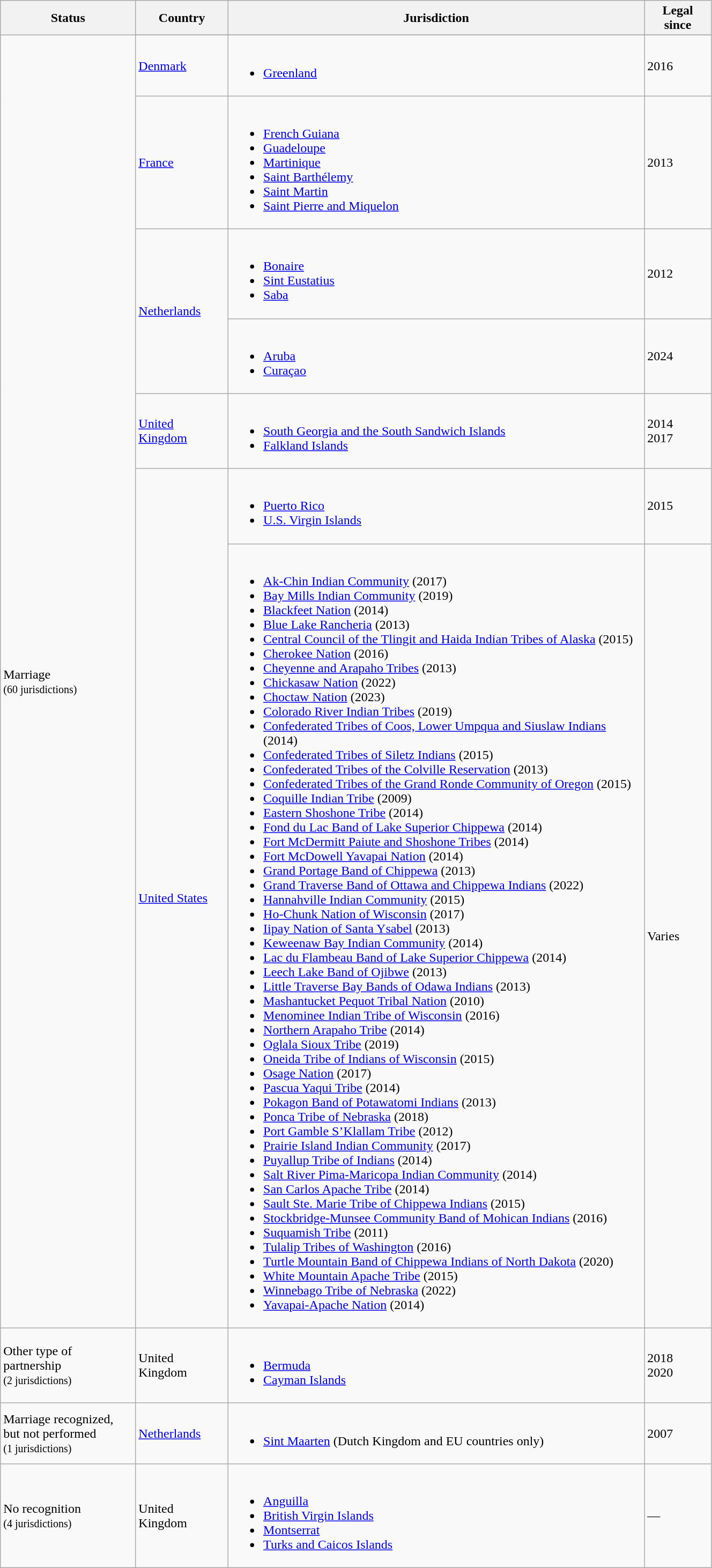<table class="wikitable" style="width:70%">
<tr>
<th>Status</th>
<th>Country</th>
<th>Jurisdiction</th>
<th>Legal since</th>
</tr>
<tr>
<td rowspan="8">Marriage<br><small>(60 jurisdictions)</small></td>
</tr>
<tr>
<td> <a href='#'>Denmark</a></td>
<td><br><ul><li> <a href='#'>Greenland</a></li></ul></td>
<td>2016</td>
</tr>
<tr>
<td> <a href='#'>France</a></td>
<td><br><ul><li> <a href='#'>French Guiana</a></li><li> <a href='#'>Guadeloupe</a></li><li> <a href='#'>Martinique</a></li><li> <a href='#'>Saint Barthélemy</a></li><li> <a href='#'>Saint Martin</a></li><li> <a href='#'>Saint Pierre and Miquelon</a></li></ul></td>
<td>2013</td>
</tr>
<tr>
<td rowspan="2"> <a href='#'>Netherlands</a></td>
<td><br><ul><li> <a href='#'>Bonaire</a></li><li> <a href='#'>Sint Eustatius</a></li><li> <a href='#'>Saba</a></li></ul></td>
<td>2012</td>
</tr>
<tr>
<td><br><ul><li> <a href='#'>Aruba</a></li><li> <a href='#'>Curaçao</a></li></ul></td>
<td>2024</td>
</tr>
<tr>
<td> <a href='#'>United Kingdom</a></td>
<td><br><ul><li> <a href='#'>South Georgia and the South Sandwich Islands</a></li><li> <a href='#'>Falkland Islands</a></li></ul></td>
<td>2014<br>2017</td>
</tr>
<tr>
<td rowspan="2"> <a href='#'>United States</a></td>
<td><br><ul><li> <a href='#'>Puerto Rico</a></li><li> <a href='#'>U.S. Virgin Islands</a></li></ul></td>
<td>2015</td>
</tr>
<tr>
<td><br><ul><li><a href='#'>Ak-Chin Indian Community</a> (2017)</li><li><a href='#'>Bay Mills Indian Community</a> (2019)</li><li><a href='#'>Blackfeet Nation</a> (2014)</li><li><a href='#'>Blue Lake Rancheria</a> (2013)</li><li><a href='#'>Central Council of the Tlingit and Haida Indian Tribes of Alaska</a> (2015)</li><li> <a href='#'>Cherokee Nation</a> (2016)</li><li><a href='#'>Cheyenne and Arapaho Tribes</a> (2013)</li><li><a href='#'>Chickasaw Nation</a> (2022)</li><li> <a href='#'>Choctaw Nation</a> (2023)</li><li> <a href='#'>Colorado River Indian Tribes</a> (2019)</li><li><a href='#'>Confederated Tribes of Coos, Lower Umpqua and Siuslaw Indians</a> (2014)</li><li><a href='#'>Confederated Tribes of Siletz Indians</a> (2015)</li><li><a href='#'>Confederated Tribes of the Colville Reservation</a> (2013)</li><li><a href='#'>Confederated Tribes of the Grand Ronde Community of Oregon</a> (2015)</li><li><a href='#'>Coquille Indian Tribe</a> (2009)</li><li><a href='#'>Eastern Shoshone Tribe</a> (2014)</li><li><a href='#'>Fond du Lac Band of Lake Superior Chippewa</a> (2014)</li><li><a href='#'>Fort McDermitt Paiute and Shoshone Tribes</a> (2014)</li><li><a href='#'>Fort McDowell Yavapai Nation</a> (2014)</li><li><a href='#'>Grand Portage Band of Chippewa</a> (2013)</li><li><a href='#'>Grand Traverse Band of Ottawa and Chippewa Indians</a> (2022)</li><li><a href='#'>Hannahville Indian Community</a> (2015)</li><li><a href='#'>Ho-Chunk Nation of Wisconsin</a> (2017)</li><li><a href='#'>Iipay Nation of Santa Ysabel</a> (2013)</li><li><a href='#'>Keweenaw Bay Indian Community</a> (2014)</li><li><a href='#'>Lac du Flambeau Band of Lake Superior Chippewa</a> (2014)</li><li><a href='#'>Leech Lake Band of Ojibwe</a> (2013)</li><li><a href='#'>Little Traverse Bay Bands of Odawa Indians</a> (2013)</li><li><a href='#'>Mashantucket Pequot Tribal Nation</a> (2010)</li><li><a href='#'>Menominee Indian Tribe of Wisconsin</a> (2016)</li><li> <a href='#'>Northern Arapaho Tribe</a> (2014)</li><li> <a href='#'>Oglala Sioux Tribe</a> (2019)</li><li><a href='#'>Oneida Tribe of Indians of Wisconsin</a> (2015)</li><li><a href='#'>Osage Nation</a> (2017)</li><li> <a href='#'>Pascua Yaqui Tribe</a> (2014)</li><li><a href='#'>Pokagon Band of Potawatomi Indians</a> (2013)</li><li><a href='#'>Ponca Tribe of Nebraska</a> (2018)</li><li><a href='#'>Port Gamble S’Klallam Tribe</a> (2012)</li><li><a href='#'>Prairie Island Indian Community</a> (2017)</li><li><a href='#'>Puyallup Tribe of Indians</a> (2014)</li><li><a href='#'>Salt River Pima-Maricopa Indian Community</a> (2014)</li><li><a href='#'>San Carlos Apache Tribe</a> (2014)</li><li><a href='#'>Sault Ste. Marie Tribe of Chippewa Indians</a> (2015)</li><li><a href='#'>Stockbridge-Munsee Community Band of Mohican Indians</a> (2016)</li><li><a href='#'>Suquamish Tribe</a> (2011)</li><li><a href='#'>Tulalip Tribes of Washington</a> (2016)</li><li><a href='#'>Turtle Mountain Band of Chippewa Indians of North Dakota</a> (2020)</li><li><a href='#'>White Mountain Apache Tribe</a> (2015)</li><li><a href='#'>Winnebago Tribe of Nebraska</a> (2022)</li><li><a href='#'>Yavapai-Apache Nation</a> (2014)</li></ul></td>
<td>Varies</td>
</tr>
<tr>
<td>Other type of partnership<br><small>(2 jurisdictions)</small></td>
<td> United Kingdom</td>
<td><br><ul><li> <a href='#'>Bermuda</a></li><li> <a href='#'>Cayman Islands</a></li></ul></td>
<td>2018<br>2020</td>
</tr>
<tr>
<td>Marriage recognized,<br> but not performed<br><small>(1 jurisdictions)</small></td>
<td> <a href='#'>Netherlands</a></td>
<td><br><ul><li> <a href='#'>Sint Maarten</a> (Dutch Kingdom and EU countries only)</li></ul></td>
<td>2007</td>
</tr>
<tr>
<td rowspan=1>No recognition<br><small>(4 jurisdictions)</small></td>
<td> United Kingdom</td>
<td><br><ul><li> <a href='#'>Anguilla</a></li><li> <a href='#'>British Virgin Islands</a></li><li> <a href='#'>Montserrat</a></li><li> <a href='#'>Turks and Caicos Islands</a></li></ul></td>
<td>—</td>
</tr>
</table>
